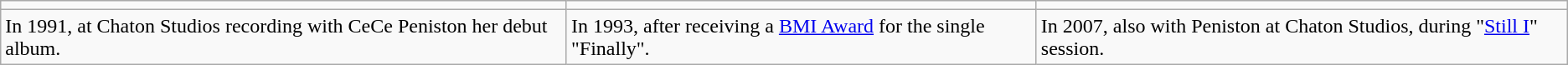<table class="wikitable" border="1">
<tr>
<td></td>
<td></td>
<td></td>
</tr>
<tr>
<td>In 1991, at Chaton Studios recording with CeCe Peniston her debut album.</td>
<td>In 1993, after receiving a <a href='#'>BMI Award</a> for the single "Finally".</td>
<td>In 2007, also with Peniston at Chaton Studios, during "<a href='#'>Still I</a>" session.</td>
</tr>
</table>
